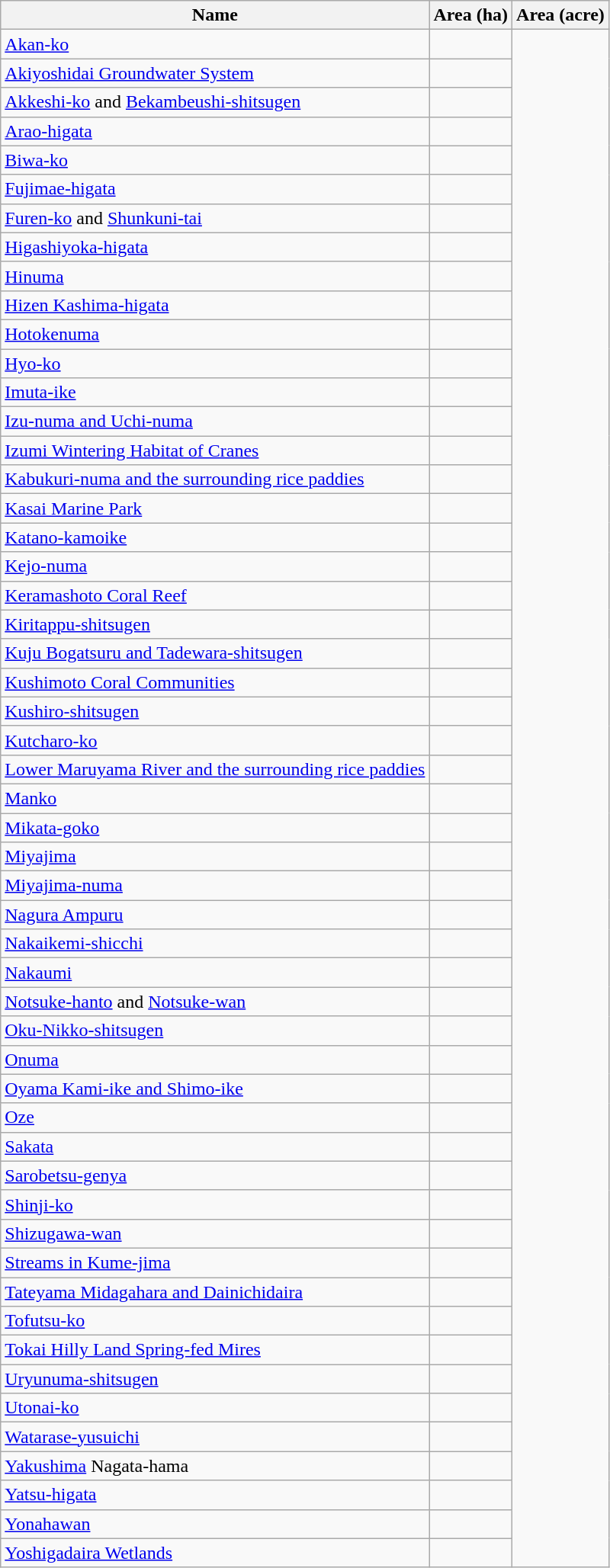<table class="wikitable sortable">
<tr>
<th scope="col" align=left>Name</th>
<th scope="col">Area (ha)</th>
<th scope="col">Area (acre)</th>
</tr>
<tr ---->
<td><a href='#'>Akan-ko</a></td>
<td></td>
</tr>
<tr ---->
<td><a href='#'>Akiyoshidai Groundwater System</a></td>
<td></td>
</tr>
<tr ---->
<td><a href='#'>Akkeshi-ko</a> and <a href='#'>Bekambeushi-shitsugen</a></td>
<td></td>
</tr>
<tr ---->
<td><a href='#'>Arao-higata</a></td>
<td></td>
</tr>
<tr ---->
<td><a href='#'>Biwa-ko</a></td>
<td></td>
</tr>
<tr ---->
<td><a href='#'>Fujimae-higata</a></td>
<td></td>
</tr>
<tr ---->
<td><a href='#'>Furen-ko</a> and <a href='#'>Shunkuni-tai</a></td>
<td></td>
</tr>
<tr ---->
<td><a href='#'>Higashiyoka-higata</a></td>
<td></td>
</tr>
<tr ---->
<td><a href='#'>Hinuma</a></td>
<td></td>
</tr>
<tr ---->
<td><a href='#'>Hizen Kashima-higata</a></td>
<td></td>
</tr>
<tr ---->
<td><a href='#'>Hotokenuma</a></td>
<td></td>
</tr>
<tr ---->
<td><a href='#'>Hyo-ko</a></td>
<td></td>
</tr>
<tr ---->
<td><a href='#'>Imuta-ike</a></td>
<td></td>
</tr>
<tr ---->
<td><a href='#'>Izu-numa and Uchi-numa</a></td>
<td></td>
</tr>
<tr ---->
<td><a href='#'>Izumi Wintering Habitat of Cranes</a></td>
<td></td>
</tr>
<tr ---->
<td><a href='#'>Kabukuri-numa and the surrounding rice paddies</a></td>
<td></td>
</tr>
<tr ---->
<td><a href='#'>Kasai Marine Park</a></td>
<td></td>
</tr>
<tr ---->
<td><a href='#'>Katano-kamoike</a></td>
<td></td>
</tr>
<tr ---->
<td><a href='#'>Kejo-numa</a></td>
<td></td>
</tr>
<tr ---->
<td><a href='#'>Keramashoto Coral Reef</a></td>
<td></td>
</tr>
<tr ---->
<td><a href='#'>Kiritappu-shitsugen</a></td>
<td></td>
</tr>
<tr ---->
<td><a href='#'>Kuju Bogatsuru and Tadewara-shitsugen</a></td>
<td></td>
</tr>
<tr ---->
<td><a href='#'>Kushimoto Coral Communities</a></td>
<td></td>
</tr>
<tr ---->
<td><a href='#'>Kushiro-shitsugen</a></td>
<td></td>
</tr>
<tr ---->
<td><a href='#'>Kutcharo-ko</a></td>
<td></td>
</tr>
<tr ---->
<td><a href='#'>Lower Maruyama River and the surrounding rice paddies</a></td>
<td></td>
</tr>
<tr ---->
<td><a href='#'>Manko</a></td>
<td></td>
</tr>
<tr ---->
<td><a href='#'>Mikata-goko</a></td>
<td></td>
</tr>
<tr ---->
<td><a href='#'>Miyajima</a></td>
<td></td>
</tr>
<tr ---->
<td><a href='#'>Miyajima-numa</a></td>
<td></td>
</tr>
<tr ---->
<td><a href='#'>Nagura Ampuru</a></td>
<td></td>
</tr>
<tr ---->
<td><a href='#'>Nakaikemi-shicchi</a></td>
<td></td>
</tr>
<tr ---->
<td><a href='#'>Nakaumi</a></td>
<td></td>
</tr>
<tr ---->
<td><a href='#'>Notsuke-hanto</a> and <a href='#'>Notsuke-wan</a></td>
<td></td>
</tr>
<tr ---->
<td><a href='#'>Oku-Nikko-shitsugen</a></td>
<td></td>
</tr>
<tr ---->
<td><a href='#'>Onuma</a></td>
<td></td>
</tr>
<tr ---->
<td><a href='#'>Oyama Kami-ike and Shimo-ike</a></td>
<td></td>
</tr>
<tr ---->
<td><a href='#'>Oze</a></td>
<td></td>
</tr>
<tr ---->
<td><a href='#'>Sakata</a></td>
<td></td>
</tr>
<tr ---->
<td><a href='#'>Sarobetsu-genya</a></td>
<td></td>
</tr>
<tr ---->
<td><a href='#'>Shinji-ko</a></td>
<td></td>
</tr>
<tr ---->
<td><a href='#'>Shizugawa-wan</a></td>
<td></td>
</tr>
<tr ---->
<td><a href='#'>Streams in Kume-jima</a></td>
<td></td>
</tr>
<tr ---->
<td><a href='#'>Tateyama Midagahara and Dainichidaira</a></td>
<td></td>
</tr>
<tr ---->
<td><a href='#'>Tofutsu-ko</a></td>
<td></td>
</tr>
<tr ---->
<td><a href='#'>Tokai Hilly Land Spring-fed Mires</a></td>
<td></td>
</tr>
<tr ---->
<td><a href='#'>Uryunuma-shitsugen</a></td>
<td></td>
</tr>
<tr ---->
<td><a href='#'>Utonai-ko</a></td>
<td></td>
</tr>
<tr ---->
<td><a href='#'>Watarase-yusuichi</a></td>
<td></td>
</tr>
<tr ---->
<td><a href='#'>Yakushima</a> Nagata-hama</td>
<td></td>
</tr>
<tr ---->
<td><a href='#'>Yatsu-higata</a></td>
<td></td>
</tr>
<tr ---->
<td><a href='#'>Yonahawan</a></td>
<td></td>
</tr>
<tr ---->
<td><a href='#'>Yoshigadaira Wetlands</a></td>
<td></td>
</tr>
</table>
